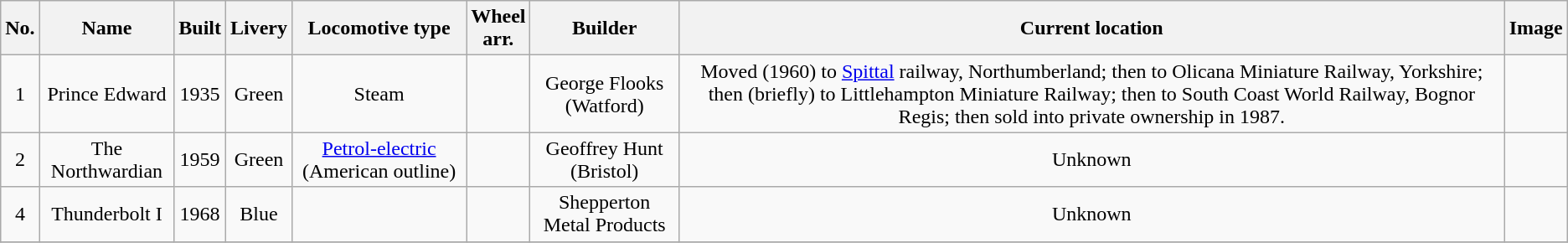<table class="sort wikitable sortable">
<tr>
<th>No.</th>
<th>Name</th>
<th>Built</th>
<th>Livery</th>
<th>Locomotive type</th>
<th>Wheel <br>arr.</th>
<th>Builder</th>
<th>Current location</th>
<th>Image</th>
</tr>
<tr>
<td align=center>1</td>
<td align=center>Prince Edward</td>
<td align=center>1935</td>
<td align=center>Green</td>
<td align=center>Steam</td>
<td align=center></td>
<td align=center>George Flooks (Watford)</td>
<td align=center>Moved (1960) to <a href='#'>Spittal</a> railway, Northumberland; then to Olicana Miniature Railway, Yorkshire; then (briefly) to Littlehampton Miniature Railway; then to South Coast World Railway, Bognor Regis; then sold into private ownership in 1987.</td>
<td align=center></td>
</tr>
<tr>
<td align=center>2</td>
<td align=center>The Northwardian</td>
<td align=center>1959</td>
<td align=center>Green</td>
<td align=center><a href='#'>Petrol-electric</a> (American outline)</td>
<td align=center></td>
<td align=center>Geoffrey Hunt (Bristol)</td>
<td align=center>Unknown</td>
<td align=center></td>
</tr>
<tr>
<td align=center>4</td>
<td align=center>Thunderbolt I</td>
<td align=center>1968</td>
<td align=center>Blue</td>
<td align=center></td>
<td align=center></td>
<td align=center>Shepperton Metal Products</td>
<td align=center>Unknown</td>
<td align=center></td>
</tr>
<tr>
</tr>
</table>
